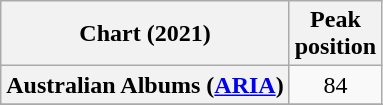<table class="wikitable sortable plainrowheaders" style="text-align:center">
<tr>
<th scope="col">Chart (2021)</th>
<th scope="col">Peak<br>position</th>
</tr>
<tr>
<th scope="row">Australian Albums (<a href='#'>ARIA</a>)</th>
<td>84</td>
</tr>
<tr>
</tr>
<tr>
</tr>
<tr>
</tr>
<tr>
</tr>
<tr>
</tr>
<tr>
</tr>
<tr>
</tr>
</table>
